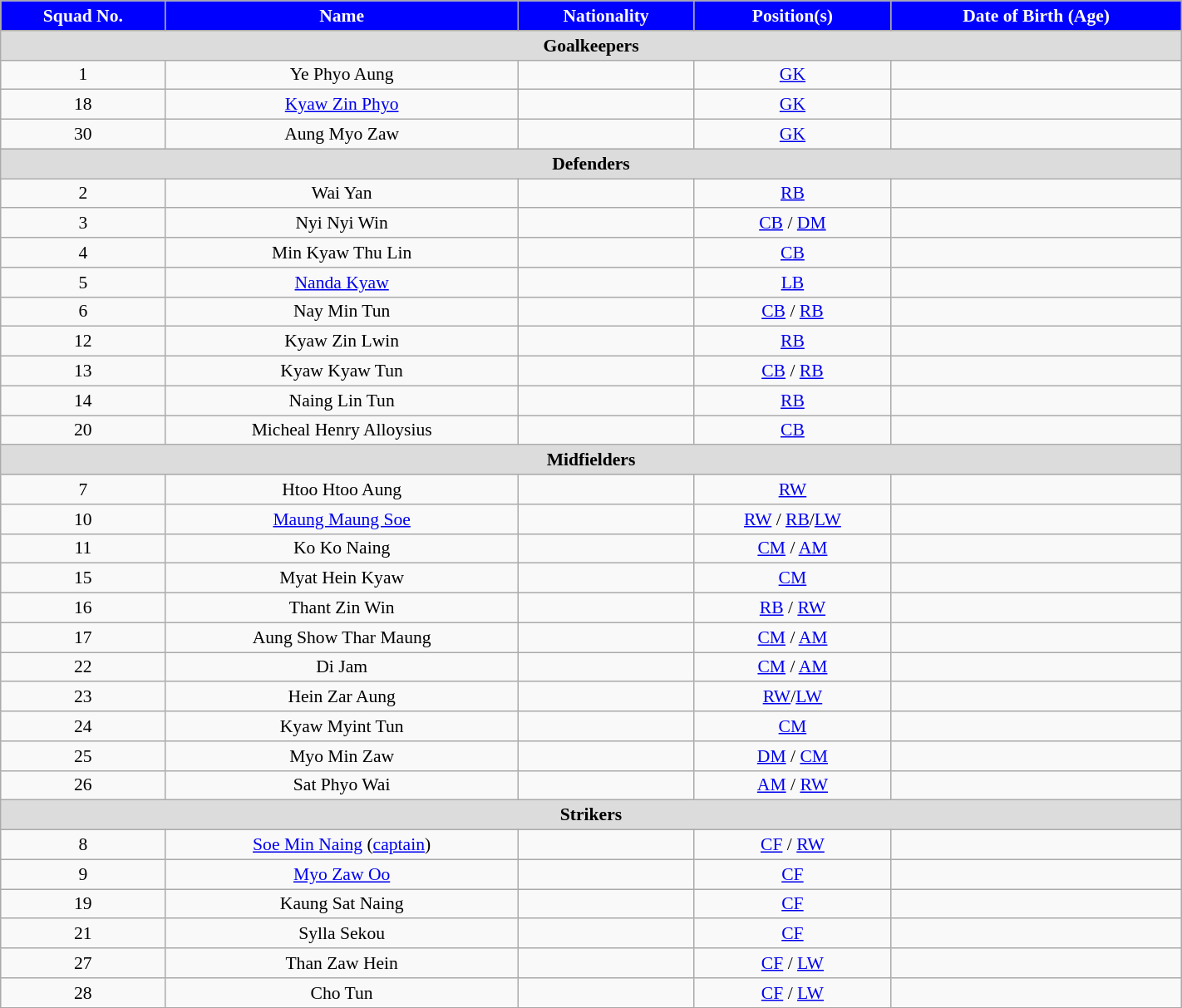<table class="wikitable" style="text-align:center; font-size:90%; width:75%;">
<tr>
<th style="background:#00f; color:white; text-align:center;">Squad No.</th>
<th style="background:#00f; color:white; text-align:center;">Name</th>
<th style="background:#00f; color:white; text-align:center;">Nationality</th>
<th style="background:#00f; color:white; text-align:center;">Position(s)</th>
<th style="background:#00f; color:white; text-align:center;">Date of Birth (Age)</th>
</tr>
<tr>
<th colspan="10" style="background:#dcdcdc; text-align:center;">Goalkeepers</th>
</tr>
<tr>
<td>1</td>
<td>Ye Phyo Aung</td>
<td></td>
<td><a href='#'>GK</a></td>
<td></td>
</tr>
<tr>
<td>18</td>
<td><a href='#'>Kyaw Zin Phyo</a></td>
<td></td>
<td><a href='#'>GK</a></td>
<td></td>
</tr>
<tr>
<td>30</td>
<td>Aung Myo Zaw</td>
<td></td>
<td><a href='#'>GK</a></td>
<td></td>
</tr>
<tr>
<th colspan="10" style="background:#dcdcdc; text-align:center;">Defenders</th>
</tr>
<tr>
<td>2</td>
<td>Wai Yan</td>
<td></td>
<td><a href='#'>RB</a></td>
<td></td>
</tr>
<tr>
<td>3</td>
<td>Nyi Nyi Win</td>
<td></td>
<td><a href='#'>CB</a> / <a href='#'>DM</a></td>
<td></td>
</tr>
<tr>
<td>4</td>
<td>Min Kyaw Thu Lin</td>
<td></td>
<td><a href='#'>CB</a></td>
<td></td>
</tr>
<tr>
<td>5</td>
<td><a href='#'>Nanda Kyaw</a></td>
<td></td>
<td><a href='#'>LB</a></td>
<td></td>
</tr>
<tr>
<td>6</td>
<td>Nay Min Tun</td>
<td></td>
<td><a href='#'>CB</a> / <a href='#'>RB</a></td>
<td></td>
</tr>
<tr>
<td>12</td>
<td>Kyaw Zin Lwin</td>
<td></td>
<td><a href='#'>RB</a></td>
<td></td>
</tr>
<tr>
<td>13</td>
<td>Kyaw Kyaw Tun</td>
<td></td>
<td><a href='#'>CB</a> / <a href='#'>RB</a></td>
<td></td>
</tr>
<tr>
<td>14</td>
<td>Naing Lin Tun</td>
<td></td>
<td><a href='#'>RB</a></td>
<td></td>
</tr>
<tr>
<td>20</td>
<td>Micheal Henry Alloysius</td>
<td></td>
<td><a href='#'>CB</a></td>
<td></td>
</tr>
<tr>
<th colspan="10" style="background:#dcdcdc; text-align:center;">Midfielders</th>
</tr>
<tr>
<td>7</td>
<td>Htoo Htoo Aung</td>
<td></td>
<td><a href='#'>RW</a></td>
<td></td>
</tr>
<tr>
<td>10</td>
<td><a href='#'>Maung Maung Soe</a></td>
<td></td>
<td><a href='#'>RW</a> / <a href='#'>RB</a>/<a href='#'>LW</a></td>
<td></td>
</tr>
<tr>
<td>11</td>
<td>Ko Ko Naing</td>
<td></td>
<td><a href='#'>CM</a> / <a href='#'>AM</a></td>
<td></td>
</tr>
<tr>
<td>15</td>
<td>Myat Hein Kyaw</td>
<td></td>
<td><a href='#'>CM</a></td>
<td></td>
</tr>
<tr>
<td>16</td>
<td>Thant Zin Win</td>
<td></td>
<td><a href='#'>RB</a> / <a href='#'>RW</a></td>
<td></td>
</tr>
<tr>
<td>17</td>
<td>Aung Show Thar Maung</td>
<td></td>
<td><a href='#'>CM</a> / <a href='#'>AM</a></td>
<td></td>
</tr>
<tr>
<td>22</td>
<td>Di Jam</td>
<td></td>
<td><a href='#'>CM</a> / <a href='#'>AM</a></td>
<td></td>
</tr>
<tr>
<td>23</td>
<td>Hein Zar Aung</td>
<td></td>
<td><a href='#'>RW</a>/<a href='#'>LW</a></td>
<td></td>
</tr>
<tr>
<td>24</td>
<td>Kyaw Myint Tun</td>
<td></td>
<td><a href='#'>CM</a></td>
<td></td>
</tr>
<tr>
<td>25</td>
<td>Myo Min Zaw</td>
<td></td>
<td><a href='#'>DM</a> / <a href='#'>CM</a></td>
<td></td>
</tr>
<tr>
<td>26</td>
<td>Sat Phyo Wai</td>
<td></td>
<td><a href='#'>AM</a> / <a href='#'>RW</a></td>
<td></td>
</tr>
<tr>
<th colspan="10" style="background:#dcdcdc; text-align:center;">Strikers</th>
</tr>
<tr>
<td>8</td>
<td><a href='#'>Soe Min Naing</a> (<a href='#'>captain</a>)</td>
<td></td>
<td><a href='#'>CF</a> / <a href='#'>RW</a></td>
<td></td>
</tr>
<tr>
<td>9</td>
<td><a href='#'>Myo Zaw Oo</a></td>
<td></td>
<td><a href='#'>CF</a></td>
<td></td>
</tr>
<tr>
<td>19</td>
<td>Kaung Sat Naing</td>
<td></td>
<td><a href='#'>CF</a></td>
<td></td>
</tr>
<tr>
<td>21</td>
<td>Sylla Sekou</td>
<td></td>
<td><a href='#'>CF</a></td>
<td></td>
</tr>
<tr>
<td>27</td>
<td>Than Zaw Hein</td>
<td></td>
<td><a href='#'>CF</a> / <a href='#'>LW</a></td>
<td></td>
</tr>
<tr>
<td>28</td>
<td>Cho Tun</td>
<td></td>
<td><a href='#'>CF</a> / <a href='#'>LW</a></td>
<td></td>
</tr>
<tr>
</tr>
</table>
